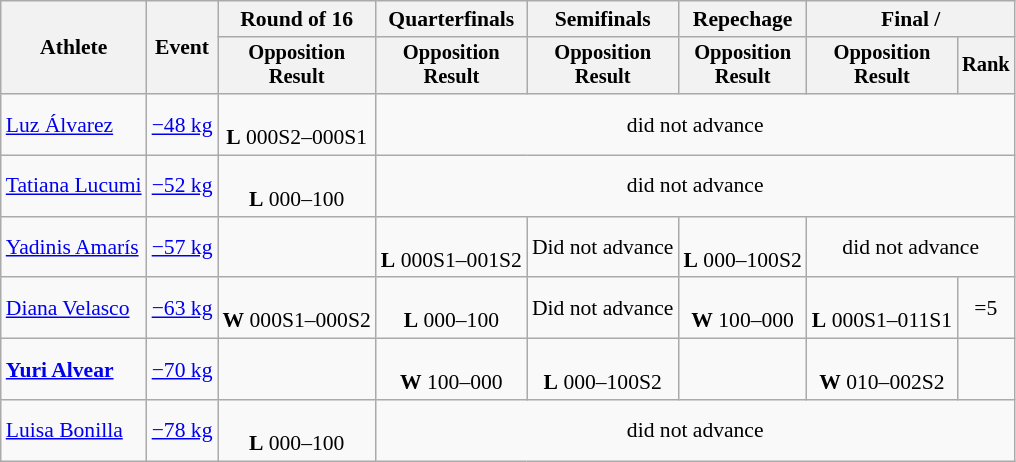<table class="wikitable" style="font-size:90%">
<tr>
<th rowspan=2>Athlete</th>
<th rowspan=2>Event</th>
<th>Round of 16</th>
<th>Quarterfinals</th>
<th>Semifinals</th>
<th>Repechage</th>
<th colspan=2>Final / </th>
</tr>
<tr style="font-size:95%">
<th>Opposition<br>Result</th>
<th>Opposition<br>Result</th>
<th>Opposition<br>Result</th>
<th>Opposition<br>Result</th>
<th>Opposition<br>Result</th>
<th>Rank</th>
</tr>
<tr align=center>
<td align=left><a href='#'>Luz Álvarez</a></td>
<td align=left><a href='#'>−48 kg</a></td>
<td><br><strong>L</strong> 000S2–000S1</td>
<td colspan=5>did not advance</td>
</tr>
<tr align=center>
<td align=left><a href='#'>Tatiana Lucumi</a></td>
<td align=left><a href='#'>−52 kg</a></td>
<td><br><strong>L</strong> 000–100</td>
<td colspan=5>did not advance</td>
</tr>
<tr align=center>
<td align=left><a href='#'>Yadinis Amarís</a></td>
<td align=left><a href='#'>−57 kg</a></td>
<td></td>
<td><br><strong>L</strong> 000S1–001S2</td>
<td>Did not advance</td>
<td><br><strong>L</strong> 000–100S2</td>
<td colspan=2>did not advance</td>
</tr>
<tr align=center>
<td align=left><a href='#'>Diana Velasco</a></td>
<td align=left><a href='#'>−63 kg</a></td>
<td><br><strong>W</strong> 000S1–000S2</td>
<td><br><strong>L</strong> 000–100</td>
<td>Did not advance</td>
<td><br><strong>W</strong> 100–000</td>
<td><br><strong>L</strong> 000S1–011S1</td>
<td>=5</td>
</tr>
<tr align=center>
<td align=left><strong><a href='#'>Yuri Alvear</a></strong></td>
<td align=left><a href='#'>−70 kg</a></td>
<td></td>
<td><br><strong>W</strong> 100–000</td>
<td><br><strong>L</strong> 000–100S2</td>
<td></td>
<td><br><strong>W</strong> 010–002S2</td>
<td></td>
</tr>
<tr align=center>
<td align=left><a href='#'>Luisa Bonilla</a></td>
<td align=left><a href='#'>−78 kg</a></td>
<td><br><strong>L</strong> 000–100</td>
<td colspan=5>did not advance</td>
</tr>
</table>
